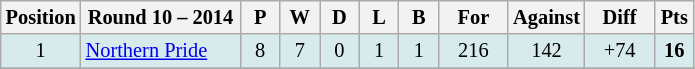<table class="wikitable" style="text-align:center; font-size:85%;">
<tr>
<th width=40 abbr="Position">Position</th>
<th width=100>Round 10 – 2014</th>
<th width=20 abbr="Played">P</th>
<th width=20 abbr="Won">W</th>
<th width=20 abbr="Drawn">D</th>
<th width=20 abbr="Lost">L</th>
<th width=20 abbr="Bye">B</th>
<th width=40 abbr="Points for">For</th>
<th width=40 abbr="Points against">Against</th>
<th width=40 abbr="Points difference">Diff</th>
<th width=20 abbr="Points">Pts</th>
</tr>
<tr style="background: #d7ebed;">
<td>1</td>
<td style="text-align:left;"> <a href='#'>Northern Pride</a></td>
<td>8</td>
<td>7</td>
<td>0</td>
<td>1</td>
<td>1</td>
<td>216</td>
<td>142</td>
<td>+74</td>
<td><strong>16</strong></td>
</tr>
<tr>
</tr>
</table>
